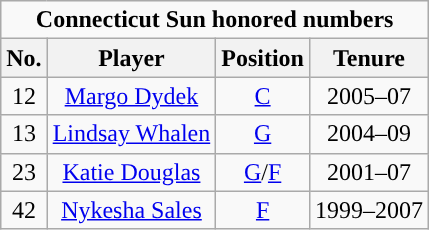<table class="wikitable" style="text-align:center">
<tr>
<td colspan="4"><strong>Connecticut Sun honored numbers</strong></td>
</tr>
<tr>
<th>No.</th>
<th>Player</th>
<th>Position</th>
<th>Tenure</th>
</tr>
<tr>
<td>12</td>
<td><a href='#'>Margo Dydek</a></td>
<td><a href='#'>C</a></td>
<td>2005–07</td>
</tr>
<tr>
<td>13</td>
<td><a href='#'>Lindsay Whalen</a></td>
<td><a href='#'>G</a></td>
<td>2004–09</td>
</tr>
<tr>
<td>23</td>
<td><a href='#'>Katie Douglas</a></td>
<td><a href='#'>G</a>/<a href='#'>F</a></td>
<td>2001–07</td>
</tr>
<tr>
<td>42</td>
<td><a href='#'>Nykesha Sales</a></td>
<td><a href='#'>F</a></td>
<td>1999–2007</td>
</tr>
</table>
